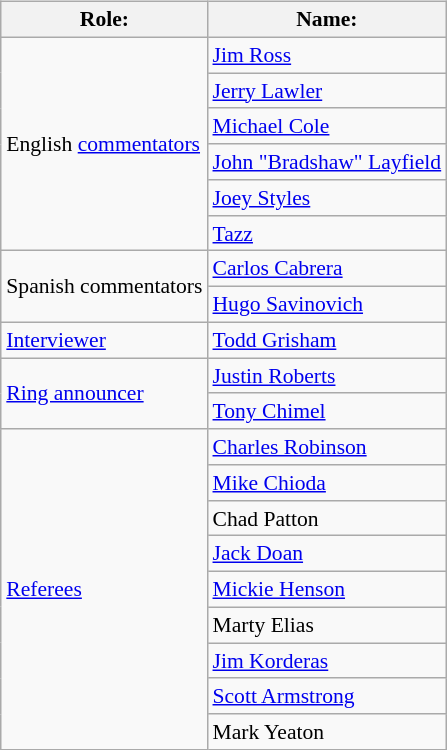<table class=wikitable style="font-size:90%; margin: 0.5em 0 0.5em 1em; float: right; clear: right;">
<tr>
<th>Role:</th>
<th>Name:</th>
</tr>
<tr>
<td rowspan=6>English <a href='#'>commentators</a></td>
<td><a href='#'>Jim Ross</a> </td>
</tr>
<tr>
<td><a href='#'>Jerry Lawler</a> </td>
</tr>
<tr>
<td><a href='#'>Michael Cole</a> </td>
</tr>
<tr>
<td><a href='#'>John "Bradshaw" Layfield</a> </td>
</tr>
<tr>
<td><a href='#'>Joey Styles</a> </td>
</tr>
<tr>
<td><a href='#'>Tazz</a> </td>
</tr>
<tr>
<td rowspan=2>Spanish commentators</td>
<td><a href='#'>Carlos Cabrera</a></td>
</tr>
<tr>
<td><a href='#'>Hugo Savinovich</a></td>
</tr>
<tr>
<td><a href='#'>Interviewer</a></td>
<td><a href='#'>Todd Grisham</a></td>
</tr>
<tr>
<td rowspan=2><a href='#'>Ring announcer</a></td>
<td><a href='#'>Justin Roberts</a> </td>
</tr>
<tr>
<td><a href='#'>Tony Chimel</a> </td>
</tr>
<tr>
<td rowspan=9><a href='#'>Referees</a></td>
<td><a href='#'>Charles Robinson</a></td>
</tr>
<tr>
<td><a href='#'>Mike Chioda</a></td>
</tr>
<tr>
<td>Chad Patton</td>
</tr>
<tr>
<td><a href='#'>Jack Doan</a></td>
</tr>
<tr>
<td><a href='#'>Mickie Henson</a></td>
</tr>
<tr>
<td>Marty Elias</td>
</tr>
<tr>
<td><a href='#'>Jim Korderas</a></td>
</tr>
<tr>
<td><a href='#'>Scott Armstrong</a></td>
</tr>
<tr>
<td>Mark Yeaton</td>
</tr>
</table>
